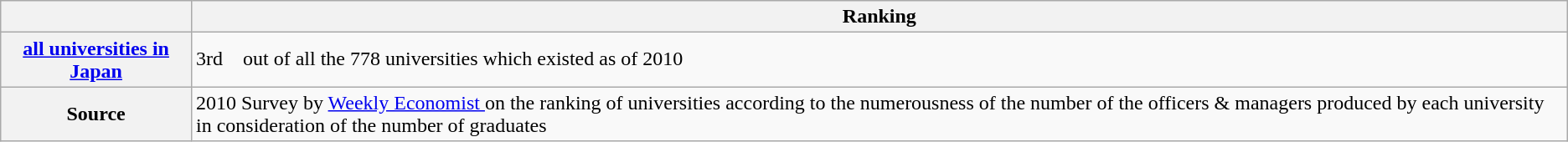<table class="wikitable">
<tr>
<th></th>
<th>Ranking</th>
</tr>
<tr>
<th><a href='#'>all universities in Japan</a></th>
<td>3rd　out of all the 778 universities which existed as of 2010</td>
</tr>
<tr>
<th>Source</th>
<td>2010 Survey by <a href='#'>Weekly Economist </a> on the ranking of universities according to the numerousness of the number of the officers & managers produced by each university in consideration of the number of graduates</td>
</tr>
</table>
